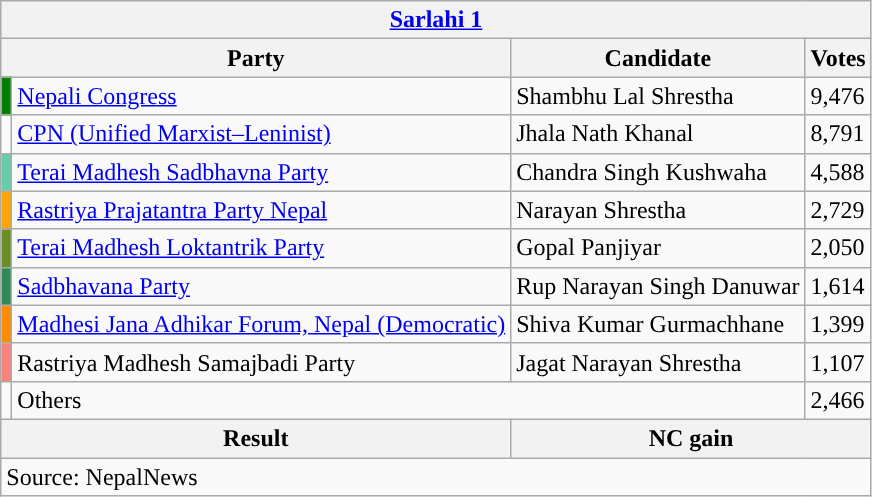<table class="wikitable">
<tr>
<th colspan="4"><a href='#'>Sarlahi 1</a></th>
</tr>
<tr>
<th colspan="2">Party</th>
<th>Candidate</th>
<th>Votes</th>
</tr>
<tr>
<td style="background-color:green"></td>
<td><a href='#'>Nepali Congress</a></td>
<td>Shambhu Lal Shrestha</td>
<td>9,476</td>
</tr>
<tr>
<td style="background-color:"></td>
<td><a href='#'>CPN (Unified Marxist–Leninist)</a></td>
<td>Jhala Nath Khanal</td>
<td>8,791</td>
</tr>
<tr>
<td style="background-color:mediumaquamarine"></td>
<td><a href='#'>Terai Madhesh Sadbhavna Party</a></td>
<td>Chandra Singh Kushwaha</td>
<td>4,588</td>
</tr>
<tr>
<td style="background-color:orange"></td>
<td><a href='#'>Rastriya Prajatantra Party Nepal</a></td>
<td>Narayan Shrestha</td>
<td>2,729</td>
</tr>
<tr>
<td style="background-color:olivedrab"></td>
<td><a href='#'>Terai Madhesh Loktantrik Party</a></td>
<td>Gopal Panjiyar</td>
<td>2,050</td>
</tr>
<tr>
<td style="background-color:seagreen"></td>
<td><a href='#'>Sadbhavana Party</a></td>
<td>Rup Narayan Singh Danuwar</td>
<td>1,614</td>
</tr>
<tr>
<td style="background-color:darkorange"></td>
<td><a href='#'>Madhesi Jana Adhikar Forum, Nepal (Democratic)</a></td>
<td>Shiva Kumar Gurmachhane</td>
<td>1,399</td>
</tr>
<tr>
<td style="background-color:#F88379"></td>
<td>Rastriya Madhesh Samajbadi Party</td>
<td>Jagat Narayan Shrestha</td>
<td>1,107</td>
</tr>
<tr>
<td></td>
<td colspan="2">Others</td>
<td>2,466</td>
</tr>
<tr>
<th colspan="2">Result</th>
<th colspan="2">NC gain</th>
</tr>
<tr>
<td colspan="4">Source: NepalNews</td>
</tr>
</table>
